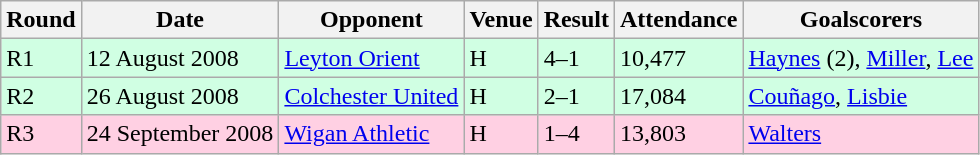<table class="wikitable">
<tr>
<th>Round</th>
<th>Date</th>
<th>Opponent</th>
<th>Venue</th>
<th>Result</th>
<th>Attendance</th>
<th>Goalscorers</th>
</tr>
<tr style="background-color: #d0ffe3;">
<td>R1</td>
<td>12 August 2008</td>
<td><a href='#'>Leyton Orient</a></td>
<td>H</td>
<td>4–1</td>
<td>10,477</td>
<td><a href='#'>Haynes</a> (2), <a href='#'>Miller</a>, <a href='#'>Lee</a></td>
</tr>
<tr style="background-color: #d0ffe3;">
<td>R2</td>
<td>26 August 2008</td>
<td><a href='#'>Colchester United</a></td>
<td>H</td>
<td>2–1</td>
<td>17,084</td>
<td><a href='#'>Couñago</a>, <a href='#'>Lisbie</a></td>
</tr>
<tr style="background-color: #ffd0e3;">
<td>R3</td>
<td>24 September 2008</td>
<td><a href='#'>Wigan Athletic</a></td>
<td>H</td>
<td>1–4</td>
<td>13,803</td>
<td><a href='#'>Walters</a></td>
</tr>
</table>
